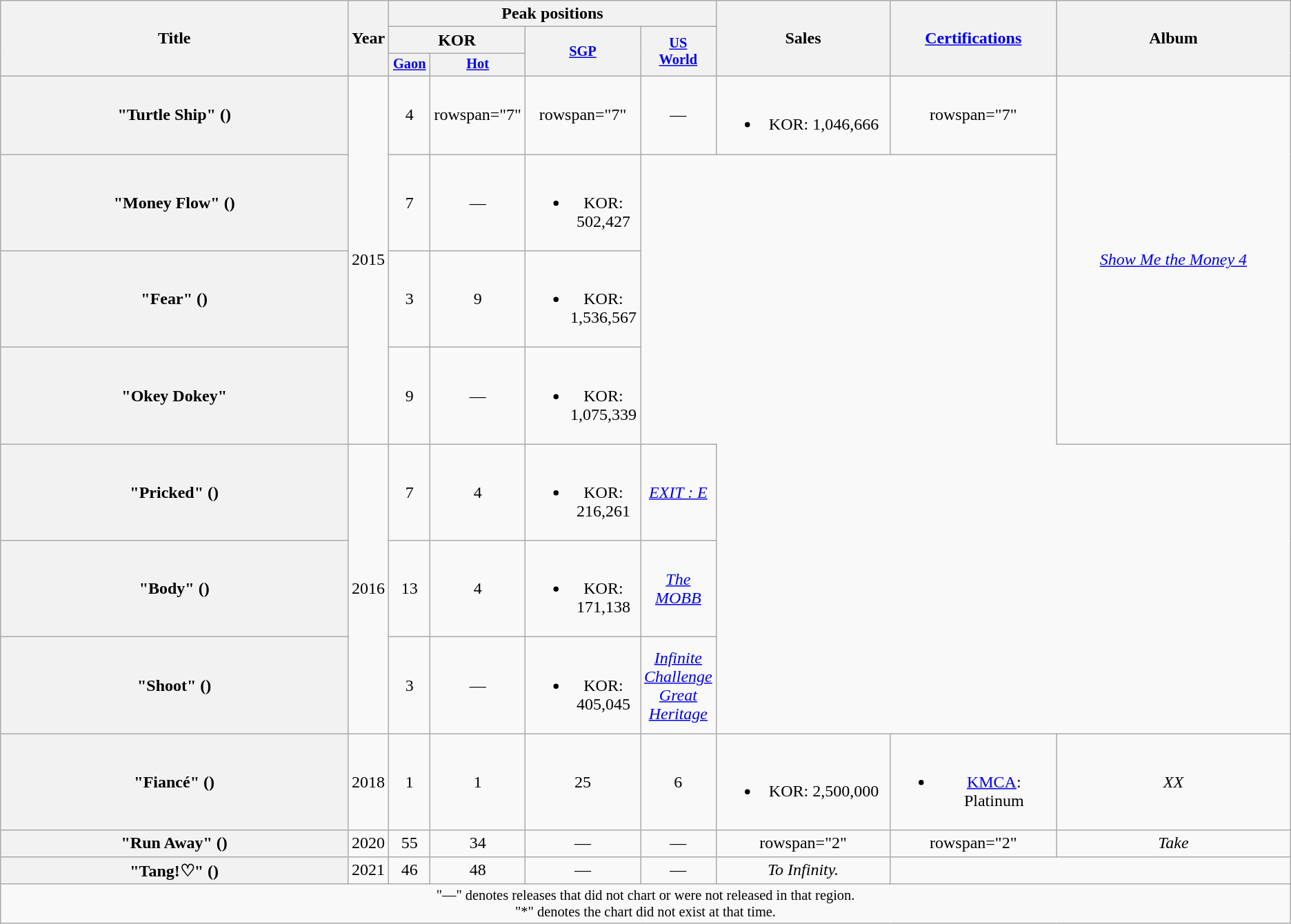<table class="wikitable plainrowheaders" style="text-align:center;">
<tr>
<th scope="col" rowspan="3" style="width:22.5em;">Title</th>
<th scope="col" rowspan="3" style="width:2em;">Year</th>
<th scope="col" colspan="4">Peak positions</th>
<th scope="col" rowspan="3" style="width:10.5em;">Sales</th>
<th scope="col" rowspan="3" style="width:10em;"><a href='#'>Certifications</a><br></th>
<th scope="col" rowspan="3" style="width:15em;">Album</th>
</tr>
<tr>
<th scope="col" colspan="2">KOR</th>
<th scope="col" rowspan="2" style="width:2.5em;font-size:85%"><a href='#'>SGP</a><br></th>
<th rowspan="2" style="width:2.5em;font-size:85%"><a href='#'>US<br>World</a><br></th>
</tr>
<tr>
<th style="width:2.5em;font-size:85%"><a href='#'>Gaon</a><br></th>
<th scope="col" style="width:2.5em;font-size:85%;"><a href='#'>Hot</a><br></th>
</tr>
<tr>
<th scope="row">"Turtle Ship" () </th>
<td rowspan="4">2015</td>
<td>4</td>
<td>rowspan="7" </td>
<td>rowspan="7" </td>
<td>—</td>
<td><br><ul><li>KOR: 1,046,666</li></ul></td>
<td>rowspan="7" </td>
<td rowspan="4"><em><a href='#'>Show Me the Money 4</a></em></td>
</tr>
<tr>
<th scope="row">"Money Flow" () </th>
<td>7</td>
<td>—</td>
<td><br><ul><li>KOR: 502,427</li></ul></td>
</tr>
<tr>
<th scope="row">"Fear" () </th>
<td>3</td>
<td>9</td>
<td><br><ul><li>KOR: 1,536,567</li></ul></td>
</tr>
<tr>
<th scope="row">"Okey Dokey" </th>
<td>9</td>
<td>—</td>
<td><br><ul><li>KOR: 1,075,339</li></ul></td>
</tr>
<tr>
<th scope="row">"Pricked" () </th>
<td rowspan="3">2016</td>
<td>7</td>
<td>4</td>
<td><br><ul><li>KOR: 216,261</li></ul></td>
<td><em><a href='#'>EXIT : E</a></em></td>
</tr>
<tr>
<th scope="row">"Body" ()</th>
<td>13</td>
<td>4</td>
<td><br><ul><li>KOR: 171,138</li></ul></td>
<td><em><a href='#'>The MOBB</a></em></td>
</tr>
<tr>
<th scope="row">"Shoot" () </th>
<td>3</td>
<td>—</td>
<td><br><ul><li>KOR: 405,045</li></ul></td>
<td><em><a href='#'>Infinite Challenge Great Heritage</a></em></td>
</tr>
<tr>
<th scope="row">"Fiancé" ()</th>
<td>2018</td>
<td>1</td>
<td>1</td>
<td>25</td>
<td>6</td>
<td><br><ul><li>KOR: 2,500,000</li></ul></td>
<td><br><ul><li><a href='#'>KMCA</a>: Platinum</li></ul></td>
<td><em>XX</em></td>
</tr>
<tr>
<th scope="row">"Run Away" ()</th>
<td>2020</td>
<td>55</td>
<td>34</td>
<td>—</td>
<td>—</td>
<td>rowspan="2" </td>
<td>rowspan="2" </td>
<td><em>Take</em></td>
</tr>
<tr>
<th scope="row">"Tang!♡" ()</th>
<td>2021</td>
<td>46</td>
<td>48</td>
<td>—</td>
<td>—</td>
<td><em>To Infinity.</em></td>
</tr>
<tr>
<td colspan="9" style="font-size:85%;">"—" denotes releases that did not chart or were not released in that region.<br>"*" denotes the chart did not exist at that time.</td>
</tr>
</table>
